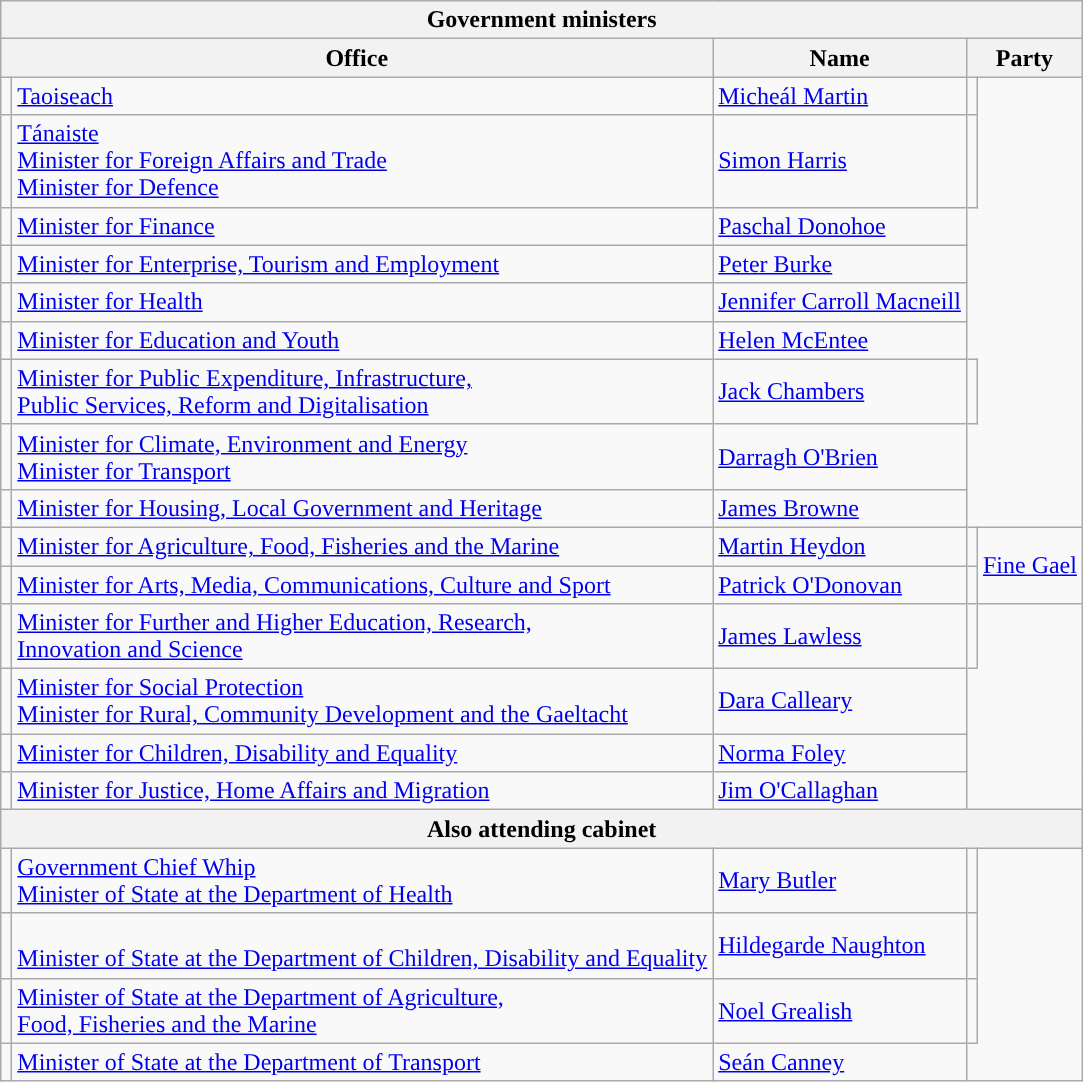<table class="wikitable">
<tr>
<th colspan="6">Government ministers</th>
</tr>
<tr>
<th colspan="2">Office</th>
<th>Name</th>
<th colspan="2">Party</th>
</tr>
<tr>
<td></td>
<td><a href='#'>Taoiseach</a></td>
<td><a href='#'>Micheál Martin</a></td>
<td></td>
</tr>
<tr>
<td></td>
<td><a href='#'>Tánaiste</a><br><a href='#'>Minister for Foreign Affairs and Trade</a><br><a href='#'>Minister for Defence</a></td>
<td><a href='#'>Simon Harris</a></td>
<td></td>
</tr>
<tr>
<td></td>
<td><a href='#'>Minister for Finance</a></td>
<td><a href='#'>Paschal Donohoe</a></td>
</tr>
<tr>
<td></td>
<td><a href='#'>Minister for Enterprise, Tourism and Employment</a></td>
<td><a href='#'>Peter Burke</a></td>
</tr>
<tr>
<td></td>
<td><a href='#'>Minister for Health</a></td>
<td><a href='#'>Jennifer Carroll Macneill</a></td>
</tr>
<tr>
<td></td>
<td><a href='#'>Minister for Education and Youth</a></td>
<td><a href='#'>Helen McEntee</a></td>
</tr>
<tr>
<td></td>
<td><a href='#'>Minister for Public Expenditure, Infrastructure,<br>Public Services, Reform and Digitalisation</a></td>
<td><a href='#'>Jack Chambers</a></td>
<td></td>
</tr>
<tr>
<td></td>
<td><a href='#'>Minister for Climate, Environment and Energy</a><br><a href='#'>Minister for Transport</a></td>
<td><a href='#'>Darragh O'Brien</a></td>
</tr>
<tr>
<td></td>
<td><a href='#'>Minister for Housing, Local Government and Heritage</a></td>
<td><a href='#'>James Browne</a></td>
</tr>
<tr>
<td></td>
<td><a href='#'>Minister for Agriculture, Food, Fisheries and the Marine</a></td>
<td><a href='#'>Martin Heydon</a></td>
<td style="background-color: "></td>
<td rowspan="2"><a href='#'>Fine Gael</a></td>
</tr>
<tr>
<td></td>
<td><a href='#'>Minister for Arts, Media, Communications, Culture and Sport</a></td>
<td><a href='#'>Patrick O'Donovan</a></td>
</tr>
<tr>
<td></td>
<td><a href='#'>Minister for Further and Higher Education, Research,<br>Innovation and Science</a></td>
<td><a href='#'>James Lawless</a></td>
<td></td>
</tr>
<tr>
<td></td>
<td><a href='#'>Minister for Social Protection</a><br><a href='#'>Minister for Rural, Community Development and the Gaeltacht</a></td>
<td><a href='#'>Dara Calleary</a></td>
</tr>
<tr>
<td></td>
<td><a href='#'>Minister for Children, Disability and Equality</a></td>
<td><a href='#'>Norma Foley</a></td>
</tr>
<tr>
<td></td>
<td><a href='#'>Minister for Justice, Home Affairs and Migration</a></td>
<td><a href='#'>Jim O'Callaghan</a></td>
</tr>
<tr>
<th colspan="6">Also attending cabinet</th>
</tr>
<tr>
<td></td>
<td><a href='#'>Government Chief Whip</a><br><a href='#'>Minister of State at the Department of Health</a></td>
<td><a href='#'>Mary Butler</a></td>
<td></td>
</tr>
<tr>
<td></td>
<td><br><a href='#'>Minister of State at the Department of Children, Disability and Equality</a></td>
<td><a href='#'>Hildegarde Naughton</a></td>
<td></td>
</tr>
<tr>
<td></td>
<td><a href='#'>Minister of State at the Department of Agriculture,<br>Food, Fisheries and the Marine</a></td>
<td><a href='#'>Noel Grealish</a></td>
<td></td>
</tr>
<tr>
<td></td>
<td><a href='#'>Minister of State at the Department of Transport</a></td>
<td><a href='#'>Seán Canney</a></td>
</tr>
</table>
